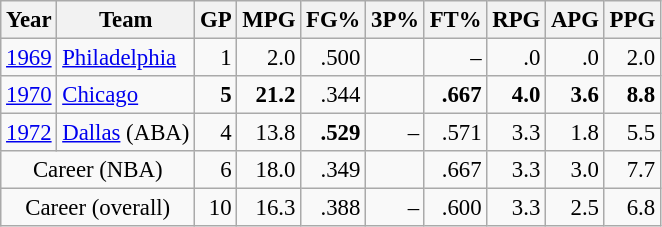<table class="wikitable sortable" style="font-size:95%; text-align:right;">
<tr>
<th>Year</th>
<th>Team</th>
<th>GP</th>
<th>MPG</th>
<th>FG%</th>
<th>3P%</th>
<th>FT%</th>
<th>RPG</th>
<th>APG</th>
<th>PPG</th>
</tr>
<tr>
<td style="text-align:left;"><a href='#'>1969</a></td>
<td style="text-align:left;"><a href='#'>Philadelphia</a></td>
<td>1</td>
<td>2.0</td>
<td>.500</td>
<td></td>
<td>–</td>
<td>.0</td>
<td>.0</td>
<td>2.0</td>
</tr>
<tr>
<td style="text-align:left;"><a href='#'>1970</a></td>
<td style="text-align:left;"><a href='#'>Chicago</a></td>
<td><strong>5</strong></td>
<td><strong>21.2</strong></td>
<td>.344</td>
<td></td>
<td><strong>.667</strong></td>
<td><strong>4.0</strong></td>
<td><strong>3.6</strong></td>
<td><strong>8.8</strong></td>
</tr>
<tr>
<td style="text-align:left;"><a href='#'>1972</a></td>
<td style="text-align:left;"><a href='#'>Dallas</a> (ABA)</td>
<td>4</td>
<td>13.8</td>
<td><strong>.529</strong></td>
<td>–</td>
<td>.571</td>
<td>3.3</td>
<td>1.8</td>
<td>5.5</td>
</tr>
<tr class="sortbottom">
<td colspan="2" style="text-align:center;">Career (NBA)</td>
<td>6</td>
<td>18.0</td>
<td>.349</td>
<td></td>
<td>.667</td>
<td>3.3</td>
<td>3.0</td>
<td>7.7</td>
</tr>
<tr class="sortbottom">
<td colspan="2" style="text-align:center;">Career (overall)</td>
<td>10</td>
<td>16.3</td>
<td>.388</td>
<td>–</td>
<td>.600</td>
<td>3.3</td>
<td>2.5</td>
<td>6.8</td>
</tr>
</table>
